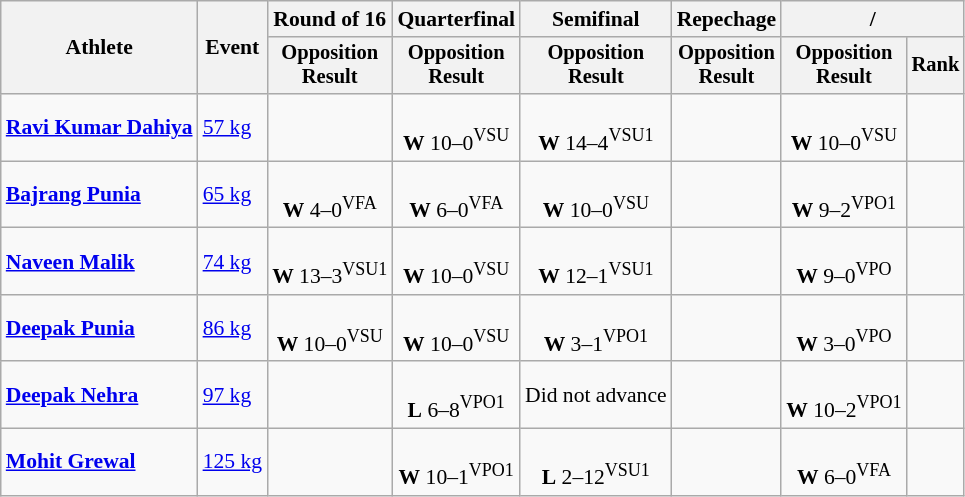<table class="wikitable" style="font-size:90%; text-align:center">
<tr>
<th rowspan=2>Athlete</th>
<th rowspan=2>Event</th>
<th>Round of 16</th>
<th>Quarterfinal</th>
<th>Semifinal</th>
<th>Repechage</th>
<th colspan=2> / </th>
</tr>
<tr style="font-size: 95%">
<th>Opposition<br>Result</th>
<th>Opposition<br>Result</th>
<th>Opposition<br>Result</th>
<th>Opposition<br>Result</th>
<th>Opposition<br>Result</th>
<th>Rank</th>
</tr>
<tr>
<td align=left><strong><a href='#'>Ravi Kumar Dahiya</a></strong></td>
<td align=left><a href='#'>57 kg</a></td>
<td></td>
<td><br><strong>W</strong> 10–0<sup>VSU</sup></td>
<td><br><strong>W</strong> 14–4<sup>VSU1</sup></td>
<td></td>
<td><br><strong>W</strong> 10–0<sup>VSU</sup></td>
<td></td>
</tr>
<tr>
<td align=left><strong><a href='#'>Bajrang Punia</a></strong></td>
<td align=left><a href='#'>65 kg</a></td>
<td><br><strong>W</strong> 4–0<sup>VFA</sup></td>
<td><br><strong>W</strong> 6–0<sup>VFA</sup></td>
<td><br><strong>W</strong> 10–0<sup>VSU</sup></td>
<td></td>
<td><br><strong>W</strong> 9–2<sup>VPO1</sup></td>
<td></td>
</tr>
<tr>
<td align=left><strong><a href='#'>Naveen Malik</a></strong></td>
<td align=left><a href='#'>74 kg</a></td>
<td><br><strong>W</strong> 13–3<sup>VSU1</sup></td>
<td><br><strong>W</strong> 10–0<sup>VSU</sup></td>
<td><br><strong>W</strong> 12–1<sup>VSU1</sup></td>
<td></td>
<td><br><strong>W</strong> 9–0<sup>VPO</sup></td>
<td></td>
</tr>
<tr>
<td align=left><strong><a href='#'>Deepak Punia</a></strong></td>
<td align=left><a href='#'>86 kg</a></td>
<td><br><strong>W</strong> 10–0<sup>VSU</sup></td>
<td><br><strong>W</strong> 10–0<sup>VSU</sup></td>
<td><br><strong>W</strong> 3–1<sup>VPO1</sup></td>
<td></td>
<td><br><strong>W</strong> 3–0<sup>VPO</sup></td>
<td></td>
</tr>
<tr>
<td align=left><strong><a href='#'>Deepak Nehra</a></strong></td>
<td align=left><a href='#'>97 kg</a></td>
<td></td>
<td><br><strong>L</strong> 6–8<sup>VPO1</sup></td>
<td>Did not advance</td>
<td></td>
<td><br><strong>W</strong> 10–2<sup>VPO1</sup></td>
<td></td>
</tr>
<tr>
<td align=left><strong><a href='#'>Mohit Grewal</a></strong></td>
<td align=left><a href='#'>125 kg</a></td>
<td></td>
<td><br><strong>W</strong> 10–1<sup>VPO1</sup></td>
<td><br><strong>L</strong> 2–12<sup>VSU1</sup></td>
<td></td>
<td><br><strong>W</strong> 6–0<sup>VFA</sup></td>
<td></td>
</tr>
</table>
